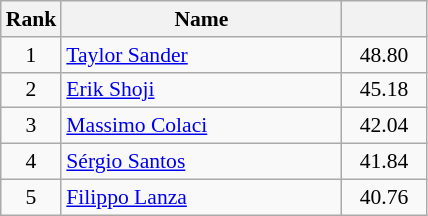<table class="wikitable" style="text-align:center; font-size:90%">
<tr>
<th width=30>Rank</th>
<th width=180>Name</th>
<th width=50></th>
</tr>
<tr>
<td>1</td>
<td style="text-align:left"> <a href='#'>Taylor Sander</a></td>
<td>48.80</td>
</tr>
<tr>
<td>2</td>
<td style="text-align:left"> <a href='#'>Erik Shoji</a></td>
<td>45.18</td>
</tr>
<tr>
<td>3</td>
<td style="text-align:left"> <a href='#'>Massimo Colaci</a></td>
<td>42.04</td>
</tr>
<tr>
<td>4</td>
<td style="text-align:left"> <a href='#'>Sérgio Santos</a></td>
<td>41.84</td>
</tr>
<tr>
<td>5</td>
<td style="text-align:left"> <a href='#'>Filippo Lanza</a></td>
<td>40.76</td>
</tr>
</table>
